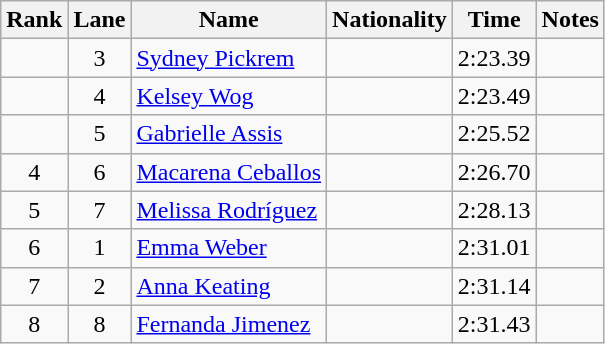<table class="wikitable sortable" style="text-align:center">
<tr>
<th>Rank</th>
<th>Lane</th>
<th>Name</th>
<th>Nationality</th>
<th>Time</th>
<th>Notes</th>
</tr>
<tr>
<td></td>
<td>3</td>
<td align="left"><a href='#'>Sydney Pickrem</a></td>
<td align="left"></td>
<td>2:23.39</td>
<td></td>
</tr>
<tr>
<td></td>
<td>4</td>
<td align="left"><a href='#'>Kelsey Wog</a></td>
<td align="left"></td>
<td>2:23.49</td>
<td></td>
</tr>
<tr>
<td></td>
<td>5</td>
<td align="left"><a href='#'>Gabrielle Assis</a></td>
<td align="left"></td>
<td>2:25.52</td>
<td></td>
</tr>
<tr>
<td>4</td>
<td>6</td>
<td align="left"><a href='#'>Macarena Ceballos</a></td>
<td align="left"></td>
<td>2:26.70</td>
<td></td>
</tr>
<tr>
<td>5</td>
<td>7</td>
<td align="left"><a href='#'>Melissa Rodríguez</a></td>
<td align="left"></td>
<td>2:28.13</td>
<td></td>
</tr>
<tr>
<td>6</td>
<td>1</td>
<td align="left"><a href='#'>Emma Weber</a></td>
<td align="left"></td>
<td>2:31.01</td>
<td></td>
</tr>
<tr>
<td>7</td>
<td>2</td>
<td align="left"><a href='#'>Anna Keating</a></td>
<td align="left"></td>
<td>2:31.14</td>
<td></td>
</tr>
<tr>
<td>8</td>
<td>8</td>
<td align="left"><a href='#'>Fernanda Jimenez</a></td>
<td align="left"></td>
<td>2:31.43</td>
<td></td>
</tr>
</table>
